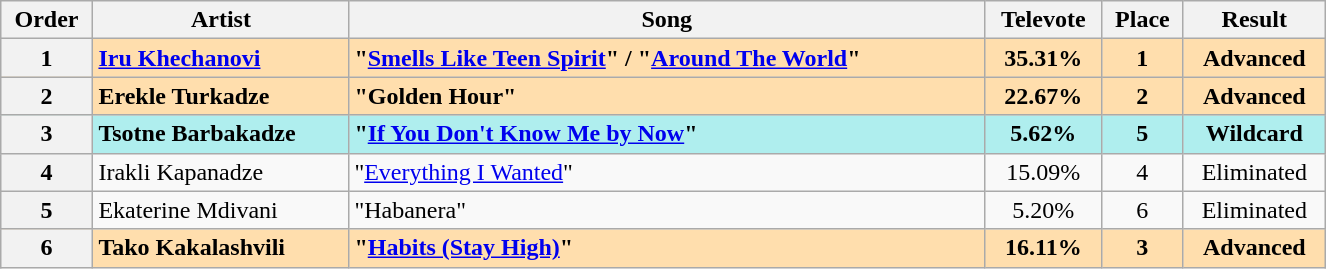<table class="sortable wikitable plainrowheaders" style="margin: 1em auto 1em auto; text-align:left; width:70%">
<tr>
<th width="7%">Order</th>
<th scope="col">Artist</th>
<th scope="col">Song</th>
<th scope="col">Televote</th>
<th scope="col">Place</th>
<th scope="col">Result</th>
</tr>
<tr style="font-weight:bold; background:navajowhite">
<th scope="row" style="text-align:center">1</th>
<td><a href='#'>Iru Khechanovi</a></td>
<td>"<a href='#'>Smells Like Teen Spirit</a>" / "<a href='#'>Around The World</a>"</td>
<td align="center">35.31%</td>
<td align="center">1</td>
<td align="center">Advanced</td>
</tr>
<tr style="font-weight:bold; background:navajowhite">
<th scope="row" style="text-align:center">2</th>
<td>Erekle Turkadze</td>
<td>"Golden Hour"</td>
<td align="center">22.67%</td>
<td align="center">2</td>
<td align="center">Advanced</td>
</tr>
<tr style="font-weight:bold; background:paleturquoise">
<th scope="row" style="text-align:center">3</th>
<td>Tsotne Barbakadze</td>
<td>"<a href='#'>If You Don't Know Me by Now</a>"</td>
<td align="center">5.62%</td>
<td align="center">5</td>
<td align="center">Wildcard</td>
</tr>
<tr>
<th scope="row" style="text-align:center">4</th>
<td>Irakli Kapanadze</td>
<td>"<a href='#'>Everything I Wanted</a>"</td>
<td align="center">15.09%</td>
<td align="center">4</td>
<td align="center">Eliminated</td>
</tr>
<tr>
<th scope="row" style="text-align:center">5</th>
<td>Ekaterine Mdivani</td>
<td>"Habanera"</td>
<td align="center">5.20%</td>
<td align="center">6</td>
<td align="center">Eliminated</td>
</tr>
<tr style="font-weight:bold; background:navajowhite">
<th scope="row" style="text-align:center">6</th>
<td>Tako Kakalashvili</td>
<td>"<a href='#'>Habits (Stay High)</a>"</td>
<td align="center">16.11%</td>
<td align="center">3</td>
<td align="center">Advanced</td>
</tr>
</table>
